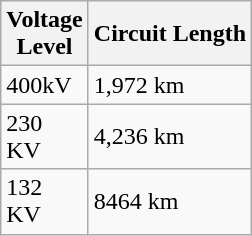<table class="wikitable sortable static-row-numbers static-row-header-text">
<tr>
<th>Voltage<br>Level</th>
<th>Circuit Length</th>
</tr>
<tr>
<td>400kV</td>
<td>1,972 km</td>
</tr>
<tr>
<td>230<br>KV</td>
<td>4,236 km</td>
</tr>
<tr>
<td>132<br>KV</td>
<td>8464 km</td>
</tr>
</table>
